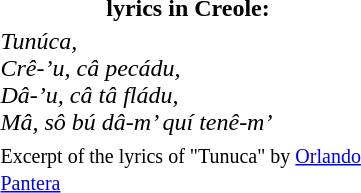<table>
<tr>
<th width="250">lyrics in Creole:</th>
</tr>
<tr>
<td><em>Tunúca,<br>Crê-’u, câ pecádu,<br>Dâ-’u, câ tâ fládu,<br>Mâ, sô bú dâ-m’ quí tenê-m’</em></td>
</tr>
<tr>
<td colspan=3><small>Excerpt of the lyrics of "Tunuca" by <a href='#'>Orlando Pantera</a></small></td>
</tr>
</table>
